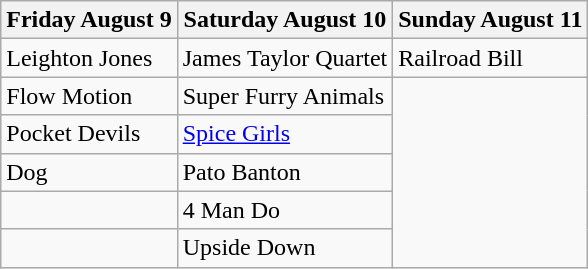<table class="wikitable">
<tr>
<th>Friday August 9</th>
<th>Saturday August 10</th>
<th>Sunday August 11</th>
</tr>
<tr>
<td>Leighton Jones</td>
<td>James Taylor Quartet</td>
<td>Railroad Bill</td>
</tr>
<tr>
<td>Flow Motion</td>
<td>Super Furry Animals</td>
</tr>
<tr>
<td>Pocket Devils</td>
<td><a href='#'>Spice Girls</a></td>
</tr>
<tr>
<td>Dog</td>
<td>Pato Banton</td>
</tr>
<tr>
<td></td>
<td>4 Man Do</td>
</tr>
<tr>
<td></td>
<td>Upside Down</td>
</tr>
</table>
